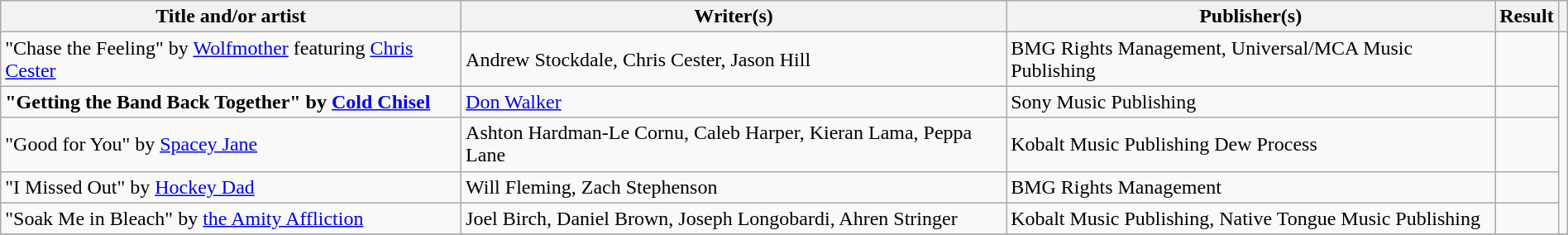<table class="wikitable" width=100%>
<tr>
<th scope="col">Title and/or artist</th>
<th scope="col">Writer(s)</th>
<th scope="col">Publisher(s)</th>
<th scope="col">Result</th>
<th scope="col"></th>
</tr>
<tr>
<td>"Chase the Feeling" by <a href='#'>Wolfmother</a> featuring <a href='#'>Chris Cester</a></td>
<td>Andrew Stockdale, Chris Cester, Jason Hill</td>
<td>BMG Rights Management, Universal/MCA Music Publishing</td>
<td></td>
<td rowspan="5"><br></td>
</tr>
<tr>
<td><strong>"Getting the Band Back Together" by <a href='#'>Cold Chisel</a></strong></td>
<td><a href='#'>Don Walker</a></td>
<td>Sony Music Publishing</td>
<td></td>
</tr>
<tr>
<td>"Good for You" by <a href='#'>Spacey Jane</a></td>
<td>Ashton Hardman-Le Cornu, Caleb Harper, Kieran Lama, Peppa Lane</td>
<td>Kobalt Music Publishing  Dew Process</td>
<td></td>
</tr>
<tr>
<td>"I Missed Out" by <a href='#'>Hockey Dad</a></td>
<td>Will Fleming, Zach Stephenson</td>
<td>BMG Rights Management</td>
<td></td>
</tr>
<tr>
<td>"Soak Me in Bleach" by <a href='#'>the Amity Affliction</a></td>
<td>Joel Birch, Daniel Brown, Joseph Longobardi, Ahren Stringer</td>
<td>Kobalt Music Publishing, Native Tongue Music Publishing</td>
<td></td>
</tr>
<tr>
</tr>
</table>
